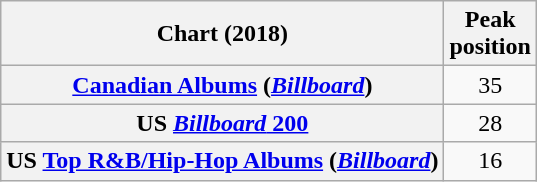<table class="wikitable sortable plainrowheaders" style="text-align:center;">
<tr>
<th>Chart (2018)</th>
<th>Peak<br>position</th>
</tr>
<tr>
<th scope="row"><a href='#'>Canadian Albums</a> (<em><a href='#'>Billboard</a></em>)</th>
<td>35</td>
</tr>
<tr>
<th scope="row">US <a href='#'><em>Billboard</em> 200</a></th>
<td>28</td>
</tr>
<tr>
<th scope="row">US <a href='#'>Top R&B/Hip-Hop Albums</a> (<em><a href='#'>Billboard</a></em>)</th>
<td>16</td>
</tr>
</table>
